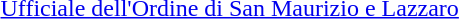<table>
<tr>
<td rowspan=2 style="width:60px; vertical-align:top;"></td>
<td><a href='#'>Ufficiale dell'Ordine di San Maurizio e Lazzaro</a></td>
</tr>
<tr>
<td></td>
</tr>
</table>
